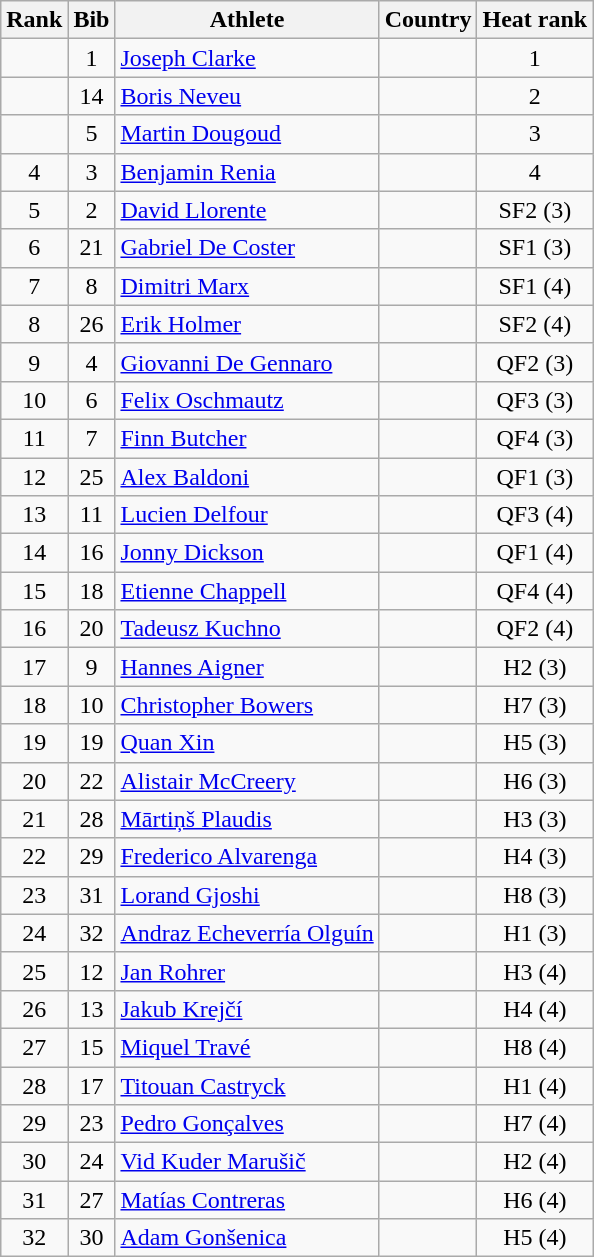<table class="wikitable" style="text-align:center">
<tr>
<th>Rank</th>
<th>Bib</th>
<th>Athlete</th>
<th>Country</th>
<th>Heat rank</th>
</tr>
<tr>
<td></td>
<td>1</td>
<td align=left><a href='#'>Joseph Clarke</a></td>
<td align=left></td>
<td>1</td>
</tr>
<tr>
<td></td>
<td>14</td>
<td align=left><a href='#'>Boris Neveu</a></td>
<td align=left></td>
<td>2</td>
</tr>
<tr>
<td></td>
<td>5</td>
<td align=left><a href='#'>Martin Dougoud</a></td>
<td align=left></td>
<td>3</td>
</tr>
<tr>
<td>4</td>
<td>3</td>
<td align=left><a href='#'>Benjamin Renia</a></td>
<td align=left></td>
<td>4</td>
</tr>
<tr>
<td>5</td>
<td>2</td>
<td align=left><a href='#'>David Llorente</a></td>
<td align=left></td>
<td>SF2 (3)</td>
</tr>
<tr>
<td>6</td>
<td>21</td>
<td align=left><a href='#'>Gabriel De Coster</a></td>
<td align=left></td>
<td>SF1 (3)</td>
</tr>
<tr>
<td>7</td>
<td>8</td>
<td align=left><a href='#'>Dimitri Marx</a></td>
<td align=left></td>
<td>SF1 (4)</td>
</tr>
<tr>
<td>8</td>
<td>26</td>
<td align=left><a href='#'>Erik Holmer</a></td>
<td align=left></td>
<td>SF2 (4)</td>
</tr>
<tr>
<td>9</td>
<td>4</td>
<td align=left><a href='#'>Giovanni De Gennaro</a></td>
<td align=left></td>
<td>QF2 (3)</td>
</tr>
<tr>
<td>10</td>
<td>6</td>
<td align=left><a href='#'>Felix Oschmautz</a></td>
<td align=left></td>
<td>QF3 (3)</td>
</tr>
<tr>
<td>11</td>
<td>7</td>
<td align=left><a href='#'>Finn Butcher</a></td>
<td align=left></td>
<td>QF4 (3)</td>
</tr>
<tr>
<td>12</td>
<td>25</td>
<td align=left><a href='#'>Alex Baldoni</a></td>
<td align=left></td>
<td>QF1 (3)</td>
</tr>
<tr>
<td>13</td>
<td>11</td>
<td align=left><a href='#'>Lucien Delfour</a></td>
<td align=left></td>
<td>QF3 (4)</td>
</tr>
<tr>
<td>14</td>
<td>16</td>
<td align=left><a href='#'>Jonny Dickson</a></td>
<td align=left></td>
<td>QF1 (4)</td>
</tr>
<tr>
<td>15</td>
<td>18</td>
<td align=left><a href='#'>Etienne Chappell</a></td>
<td align=left></td>
<td>QF4 (4)</td>
</tr>
<tr>
<td>16</td>
<td>20</td>
<td align=left><a href='#'>Tadeusz Kuchno</a></td>
<td align=left></td>
<td>QF2 (4)</td>
</tr>
<tr>
<td>17</td>
<td>9</td>
<td align=left><a href='#'>Hannes Aigner</a></td>
<td align=left></td>
<td>H2 (3)</td>
</tr>
<tr>
<td>18</td>
<td>10</td>
<td align=left><a href='#'>Christopher Bowers</a></td>
<td align=left></td>
<td>H7 (3)</td>
</tr>
<tr>
<td>19</td>
<td>19</td>
<td align=left><a href='#'>Quan Xin</a></td>
<td align=left></td>
<td>H5 (3)</td>
</tr>
<tr>
<td>20</td>
<td>22</td>
<td align=left><a href='#'>Alistair McCreery</a></td>
<td align=left></td>
<td>H6 (3)</td>
</tr>
<tr>
<td>21</td>
<td>28</td>
<td align=left><a href='#'>Mārtiņš Plaudis</a></td>
<td align=left></td>
<td>H3 (3)</td>
</tr>
<tr>
<td>22</td>
<td>29</td>
<td align=left><a href='#'>Frederico Alvarenga</a></td>
<td align=left></td>
<td>H4 (3)</td>
</tr>
<tr>
<td>23</td>
<td>31</td>
<td align=left><a href='#'>Lorand Gjoshi</a></td>
<td align=left></td>
<td>H8 (3)</td>
</tr>
<tr>
<td>24</td>
<td>32</td>
<td align=left><a href='#'>Andraz Echeverría Olguín</a></td>
<td align=left></td>
<td>H1 (3)</td>
</tr>
<tr>
<td>25</td>
<td>12</td>
<td align=left><a href='#'>Jan Rohrer</a></td>
<td align=left></td>
<td>H3 (4)</td>
</tr>
<tr>
<td>26</td>
<td>13</td>
<td align=left><a href='#'>Jakub Krejčí</a></td>
<td align=left></td>
<td>H4 (4)</td>
</tr>
<tr>
<td>27</td>
<td>15</td>
<td align=left><a href='#'>Miquel Travé</a></td>
<td align=left></td>
<td>H8 (4)</td>
</tr>
<tr>
<td>28</td>
<td>17</td>
<td align=left><a href='#'>Titouan Castryck</a></td>
<td align=left></td>
<td>H1 (4)</td>
</tr>
<tr>
<td>29</td>
<td>23</td>
<td align=left><a href='#'>Pedro Gonçalves</a></td>
<td align=left></td>
<td>H7 (4)</td>
</tr>
<tr>
<td>30</td>
<td>24</td>
<td align=left><a href='#'>Vid Kuder Marušič</a></td>
<td align=left></td>
<td>H2 (4)</td>
</tr>
<tr>
<td>31</td>
<td>27</td>
<td align=left><a href='#'>Matías Contreras</a></td>
<td align=left></td>
<td>H6 (4)</td>
</tr>
<tr>
<td>32</td>
<td>30</td>
<td align=left><a href='#'>Adam Gonšenica</a></td>
<td align=left></td>
<td>H5 (4)</td>
</tr>
</table>
